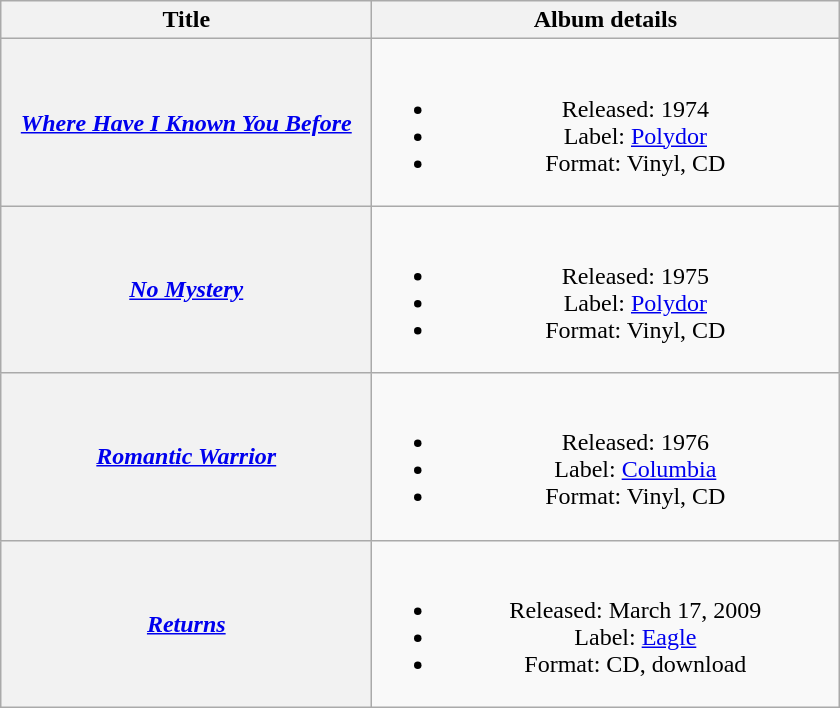<table class="wikitable plainrowheaders" style="text-align:center">
<tr>
<th scope="col" style="width:15em;">Title</th>
<th scope="col" style="width:19em;">Album details</th>
</tr>
<tr>
<th scope="row"><em><a href='#'>Where Have I Known You Before</a></em></th>
<td><br><ul><li>Released: 1974</li><li>Label: <a href='#'>Polydor</a></li><li>Format: Vinyl, CD</li></ul></td>
</tr>
<tr>
<th scope="row"><em><a href='#'>No Mystery</a></em></th>
<td><br><ul><li>Released: 1975</li><li>Label: <a href='#'>Polydor</a></li><li>Format: Vinyl, CD</li></ul></td>
</tr>
<tr>
<th scope="row"><em><a href='#'>Romantic Warrior</a></em></th>
<td><br><ul><li>Released: 1976</li><li>Label: <a href='#'>Columbia</a></li><li>Format: Vinyl, CD</li></ul></td>
</tr>
<tr>
<th scope="row"><em><a href='#'>Returns</a></em></th>
<td><br><ul><li>Released: March 17, 2009</li><li>Label: <a href='#'>Eagle</a></li><li>Format: CD, download</li></ul></td>
</tr>
</table>
